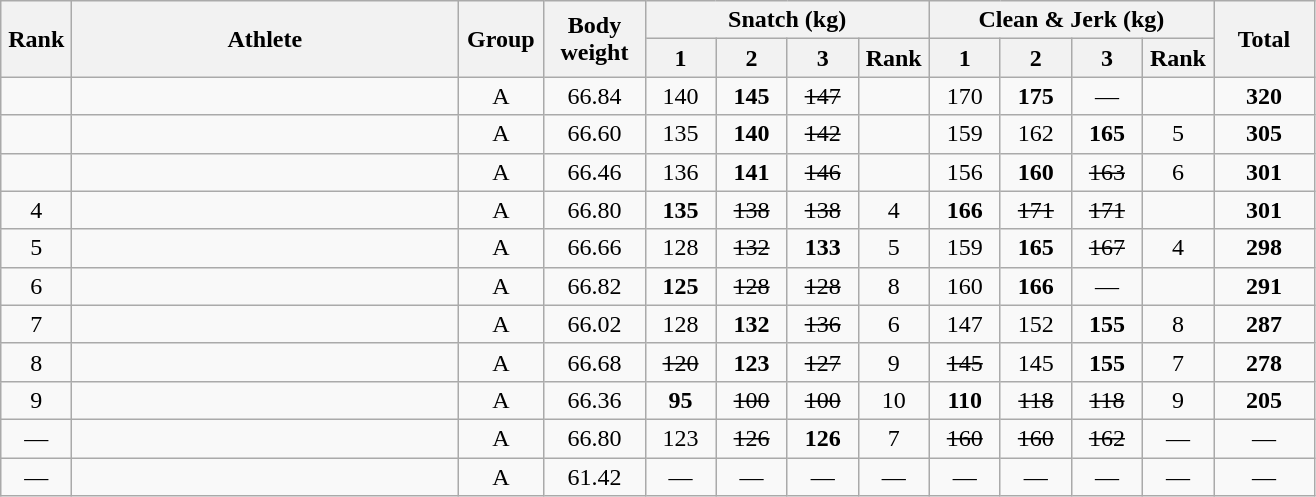<table class = "wikitable" style="text-align:center;">
<tr>
<th rowspan=2 width=40>Rank</th>
<th rowspan=2 width=250>Athlete</th>
<th rowspan=2 width=50>Group</th>
<th rowspan=2 width=60>Body weight</th>
<th colspan=4>Snatch (kg)</th>
<th colspan=4>Clean & Jerk (kg)</th>
<th rowspan=2 width=60>Total</th>
</tr>
<tr>
<th width=40>1</th>
<th width=40>2</th>
<th width=40>3</th>
<th width=40>Rank</th>
<th width=40>1</th>
<th width=40>2</th>
<th width=40>3</th>
<th width=40>Rank</th>
</tr>
<tr>
<td></td>
<td align=left></td>
<td>A</td>
<td>66.84</td>
<td>140</td>
<td><strong>145</strong></td>
<td><s>147</s></td>
<td></td>
<td>170</td>
<td><strong>175</strong></td>
<td>—</td>
<td></td>
<td><strong>320</strong></td>
</tr>
<tr>
<td></td>
<td align=left></td>
<td>A</td>
<td>66.60</td>
<td>135</td>
<td><strong>140</strong></td>
<td><s>142</s></td>
<td></td>
<td>159</td>
<td>162</td>
<td><strong>165</strong></td>
<td>5</td>
<td><strong>305</strong></td>
</tr>
<tr>
<td></td>
<td align=left></td>
<td>A</td>
<td>66.46</td>
<td>136</td>
<td><strong>141</strong></td>
<td><s>146</s></td>
<td></td>
<td>156</td>
<td><strong>160</strong></td>
<td><s>163</s></td>
<td>6</td>
<td><strong>301</strong></td>
</tr>
<tr>
<td>4</td>
<td align=left></td>
<td>A</td>
<td>66.80</td>
<td><strong>135</strong></td>
<td><s>138</s></td>
<td><s>138</s></td>
<td>4</td>
<td><strong>166</strong></td>
<td><s>171</s></td>
<td><s>171</s></td>
<td></td>
<td><strong>301</strong></td>
</tr>
<tr>
<td>5</td>
<td align=left></td>
<td>A</td>
<td>66.66</td>
<td>128</td>
<td><s>132</s></td>
<td><strong>133</strong></td>
<td>5</td>
<td>159</td>
<td><strong>165</strong></td>
<td><s>167</s></td>
<td>4</td>
<td><strong>298</strong></td>
</tr>
<tr>
<td>6</td>
<td align=left></td>
<td>A</td>
<td>66.82</td>
<td><strong>125</strong></td>
<td><s>128</s></td>
<td><s>128</s></td>
<td>8</td>
<td>160</td>
<td><strong>166</strong></td>
<td>—</td>
<td></td>
<td><strong>291</strong></td>
</tr>
<tr>
<td>7</td>
<td align=left></td>
<td>A</td>
<td>66.02</td>
<td>128</td>
<td><strong>132</strong></td>
<td><s>136</s></td>
<td>6</td>
<td>147</td>
<td>152</td>
<td><strong>155</strong></td>
<td>8</td>
<td><strong>287</strong></td>
</tr>
<tr>
<td>8</td>
<td align=left></td>
<td>A</td>
<td>66.68</td>
<td><s>120</s></td>
<td><strong>123</strong></td>
<td><s>127</s></td>
<td>9</td>
<td><s>145</s></td>
<td>145</td>
<td><strong>155</strong></td>
<td>7</td>
<td><strong>278</strong></td>
</tr>
<tr>
<td>9</td>
<td align=left></td>
<td>A</td>
<td>66.36</td>
<td><strong>95</strong></td>
<td><s>100</s></td>
<td><s>100</s></td>
<td>10</td>
<td><strong>110</strong></td>
<td><s>118</s></td>
<td><s>118</s></td>
<td>9</td>
<td><strong>205</strong></td>
</tr>
<tr>
<td>—</td>
<td align=left></td>
<td>A</td>
<td>66.80</td>
<td>123</td>
<td><s>126</s></td>
<td><strong>126</strong></td>
<td>7</td>
<td><s>160</s></td>
<td><s>160</s></td>
<td><s>162</s></td>
<td>—</td>
<td>—</td>
</tr>
<tr>
<td>—</td>
<td align=left></td>
<td>A</td>
<td>61.42</td>
<td>—</td>
<td>—</td>
<td>—</td>
<td>—</td>
<td>—</td>
<td>—</td>
<td>—</td>
<td>—</td>
<td>—</td>
</tr>
</table>
